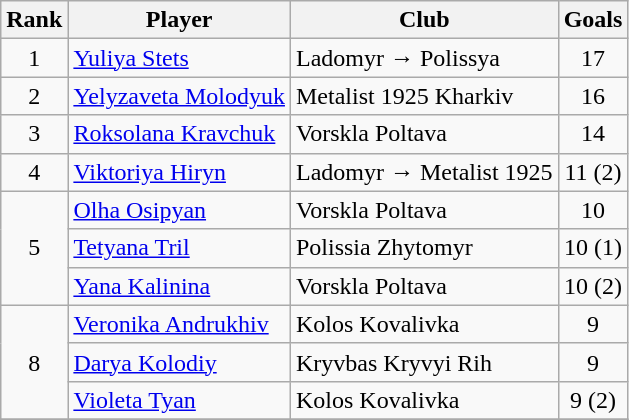<table class="wikitable" style="text-align:center">
<tr>
<th>Rank</th>
<th>Player</th>
<th>Club</th>
<th>Goals</th>
</tr>
<tr>
<td rowspan=1>1</td>
<td align="left"><a href='#'>Yuliya Stets</a></td>
<td align="left">Ladomyr → Polissya</td>
<td>17</td>
</tr>
<tr>
<td rowspan=1>2</td>
<td align="left"><a href='#'>Yelyzaveta Molodyuk</a></td>
<td align="left">Metalist 1925 Kharkiv</td>
<td>16</td>
</tr>
<tr>
<td rowspan=1>3</td>
<td align="left"><a href='#'>Roksolana Kravchuk</a></td>
<td align="left">Vorskla Poltava</td>
<td>14</td>
</tr>
<tr>
<td rowspan=1>4</td>
<td align="left"><a href='#'>Viktoriya Hiryn</a></td>
<td align="left">Ladomyr → Metalist 1925</td>
<td>11 (2)</td>
</tr>
<tr>
<td rowspan=3>5</td>
<td align="left"><a href='#'>Olha Osipyan</a></td>
<td align="left">Vorskla Poltava</td>
<td>10</td>
</tr>
<tr>
<td align="left"><a href='#'>Tetyana Tril</a></td>
<td align="left">Polissia Zhytomyr</td>
<td>10 (1)</td>
</tr>
<tr>
<td align="left"><a href='#'>Yana Kalinina</a></td>
<td align="left">Vorskla Poltava</td>
<td>10 (2)</td>
</tr>
<tr>
<td rowspan=3>8</td>
<td align="left"><a href='#'>Veronika Andrukhiv</a></td>
<td align="left">Kolos Kovalivka</td>
<td>9</td>
</tr>
<tr>
<td align="left"><a href='#'>Darya Kolodiy</a></td>
<td align="left">Kryvbas Kryvyi Rih</td>
<td>9</td>
</tr>
<tr>
<td align="left"><a href='#'>Violeta Tyan</a></td>
<td align="left">Kolos Kovalivka</td>
<td>9 (2)</td>
</tr>
<tr>
</tr>
</table>
